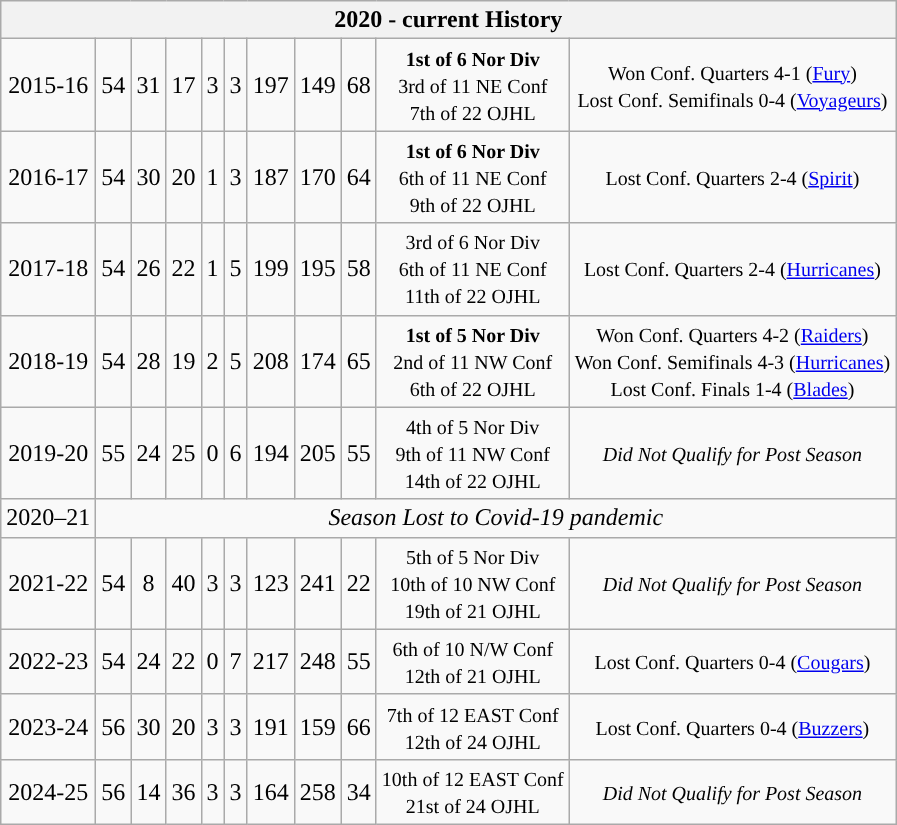<table class="wikitable " style="text-align:center;">
<tr>
<th colspan=12 bgcolor="#822433" text_color=white><strong>2020 - current History</strong></th>
</tr>
<tr align="center">
<td>2015-16</td>
<td>54</td>
<td>31</td>
<td>17</td>
<td>3</td>
<td>3</td>
<td>197</td>
<td>149</td>
<td>68</td>
<td><small><strong>1st of 6 Nor Div</strong><br>3rd of 11 NE Conf<br>7th of 22 OJHL</small></td>
<td><small>Won Conf. Quarters 4-1 (<a href='#'>Fury</a>)<br>Lost Conf. Semifinals 0-4 (<a href='#'>Voyageurs</a>)</small></td>
</tr>
<tr align="center">
<td>2016-17</td>
<td>54</td>
<td>30</td>
<td>20</td>
<td>1</td>
<td>3</td>
<td>187</td>
<td>170</td>
<td>64</td>
<td><small><strong>1st of 6 Nor Div</strong><br>6th of 11 NE Conf<br>9th of 22 OJHL</small></td>
<td><small>Lost Conf. Quarters 2-4 (<a href='#'>Spirit</a>)</small></td>
</tr>
<tr align="center">
<td>2017-18</td>
<td>54</td>
<td>26</td>
<td>22</td>
<td>1</td>
<td>5</td>
<td>199</td>
<td>195</td>
<td>58</td>
<td><small>3rd of 6 Nor Div<br>6th of 11 NE Conf<br>11th of 22 OJHL</small></td>
<td><small>Lost Conf. Quarters 2-4 (<a href='#'>Hurricanes</a>)</small></td>
</tr>
<tr align="center">
<td>2018-19</td>
<td>54</td>
<td>28</td>
<td>19</td>
<td>2</td>
<td>5</td>
<td>208</td>
<td>174</td>
<td>65</td>
<td><small><strong>1st of 5 Nor Div</strong><br>2nd of 11 NW Conf<br>6th of 22 OJHL</small></td>
<td><small>Won Conf. Quarters 4-2 (<a href='#'>Raiders</a>)<br>Won Conf. Semifinals 4-3 (<a href='#'>Hurricanes</a>)<br>Lost Conf. Finals 1-4 (<a href='#'>Blades</a>)</small></td>
</tr>
<tr align="center">
<td>2019-20</td>
<td>55</td>
<td>24</td>
<td>25</td>
<td>0</td>
<td>6</td>
<td>194</td>
<td>205</td>
<td>55</td>
<td><small>4th of 5 Nor Div<br>9th of 11 NW Conf<br>14th of 22 OJHL</small></td>
<td><small><em>Did Not Qualify for Post Season</em></small></td>
</tr>
<tr align="center">
<td>2020–21</td>
<td colspan=10><em>Season Lost to Covid-19 pandemic</em></td>
</tr>
<tr align="center">
<td>2021-22</td>
<td>54</td>
<td>8</td>
<td>40</td>
<td>3</td>
<td>3</td>
<td>123</td>
<td>241</td>
<td>22</td>
<td><small>5th of 5 Nor Div<br>10th of 10 NW Conf<br>19th of 21 OJHL</small></td>
<td><small><em>Did Not Qualify for Post Season</em></small></td>
</tr>
<tr align="center">
<td>2022-23</td>
<td>54</td>
<td>24</td>
<td>22</td>
<td>0</td>
<td>7</td>
<td>217</td>
<td>248</td>
<td>55</td>
<td><small>6th of 10 N/W Conf<br>12th of 21 OJHL</small></td>
<td><small>Lost Conf. Quarters 0-4 (<a href='#'>Cougars</a>)</small></td>
</tr>
<tr align="center">
<td>2023-24</td>
<td>56</td>
<td>30</td>
<td>20</td>
<td>3</td>
<td>3</td>
<td>191</td>
<td>159</td>
<td>66</td>
<td><small>7th of 12 EAST Conf<br>12th of 24 OJHL</small></td>
<td><small>Lost Conf. Quarters 0-4 (<a href='#'>Buzzers</a>)</small></td>
</tr>
<tr align="center">
<td>2024-25</td>
<td>56</td>
<td>14</td>
<td>36</td>
<td>3</td>
<td>3</td>
<td>164</td>
<td>258</td>
<td>34</td>
<td><small>10th of 12 EAST Conf<br>21st of 24 OJHL</small></td>
<td><small><em>Did Not Qualify for Post Season</em></small></td>
</tr>
</table>
